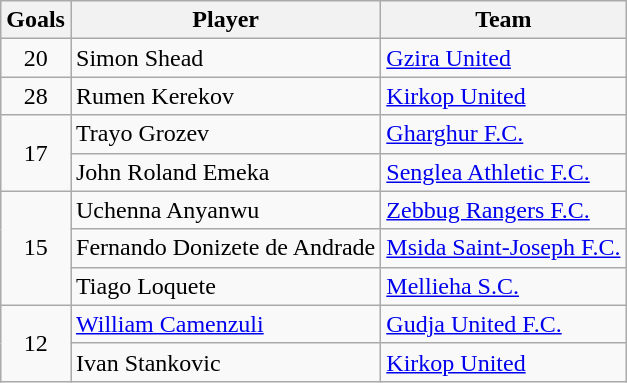<table class="wikitable">
<tr>
<th>Goals</th>
<th>Player</th>
<th>Team</th>
</tr>
<tr>
<td align=center>20</td>
<td> Simon Shead</td>
<td><a href='#'>Gzira United</a></td>
</tr>
<tr>
<td align=center>28</td>
<td> Rumen Kerekov</td>
<td><a href='#'>Kirkop United</a></td>
</tr>
<tr>
<td rowspan="2" align=center>17</td>
<td> Trayo Grozev</td>
<td><a href='#'>Gharghur F.C.</a></td>
</tr>
<tr>
<td> John Roland Emeka</td>
<td><a href='#'>Senglea Athletic F.C.</a></td>
</tr>
<tr>
<td rowspan="3" align=center>15</td>
<td> Uchenna Anyanwu</td>
<td><a href='#'>Zebbug Rangers F.C.</a></td>
</tr>
<tr>
<td> Fernando Donizete de Andrade</td>
<td><a href='#'>Msida Saint-Joseph F.C.</a></td>
</tr>
<tr>
<td> Tiago Loquete</td>
<td><a href='#'>Mellieha S.C.</a></td>
</tr>
<tr>
<td rowspan="2" align=center>12</td>
<td> <a href='#'>William Camenzuli</a></td>
<td><a href='#'>Gudja United F.C.</a></td>
</tr>
<tr>
<td> Ivan Stankovic</td>
<td><a href='#'>Kirkop United</a></td>
</tr>
</table>
